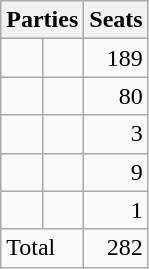<table class="wikitable" style="text-align:left;">
<tr>
<th colspan="2" style="text-align:left;">Parties</th>
<th>Seats</th>
</tr>
<tr>
<td></td>
<td></td>
<td style="text-align:right;">189</td>
</tr>
<tr>
<td></td>
<td></td>
<td style="text-align:right;">80</td>
</tr>
<tr>
<td></td>
<td></td>
<td style="text-align:right;">3</td>
</tr>
<tr>
<td></td>
<td></td>
<td style="text-align:right;">9</td>
</tr>
<tr>
<td></td>
<td></td>
<td style="text-align:right;">1</td>
</tr>
<tr>
<td colspan="2" style="text-align:left;">Total</td>
<td style="text-align:right;">282</td>
</tr>
</table>
